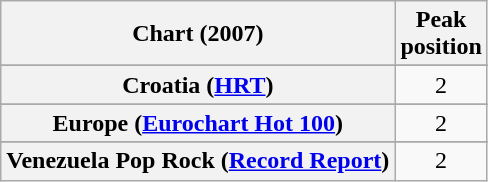<table class="wikitable plainrowheaders sortable" style="text-align:center">
<tr>
<th scope="col">Chart (2007)</th>
<th scope="col">Peak<br>position</th>
</tr>
<tr>
</tr>
<tr>
</tr>
<tr>
</tr>
<tr>
</tr>
<tr>
</tr>
<tr>
<th scope="row">Croatia (<a href='#'>HRT</a>)</th>
<td>2</td>
</tr>
<tr>
</tr>
<tr>
</tr>
<tr>
<th scope="row">Europe (<a href='#'>Eurochart Hot 100</a>)</th>
<td>2</td>
</tr>
<tr>
</tr>
<tr>
</tr>
<tr>
</tr>
<tr>
</tr>
<tr>
</tr>
<tr>
</tr>
<tr>
</tr>
<tr>
</tr>
<tr>
</tr>
<tr>
</tr>
<tr>
</tr>
<tr>
</tr>
<tr>
</tr>
<tr>
</tr>
<tr>
</tr>
<tr>
</tr>
<tr>
</tr>
<tr>
</tr>
<tr>
</tr>
<tr>
<th scope="row">Venezuela Pop Rock (<a href='#'>Record Report</a>)</th>
<td>2</td>
</tr>
</table>
